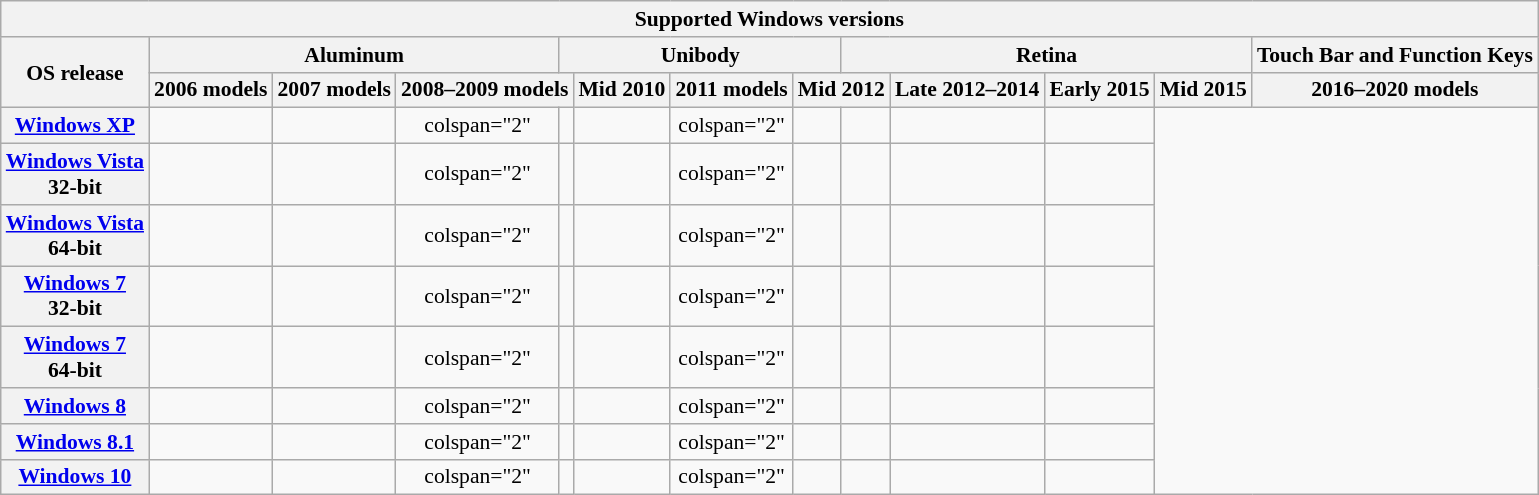<table class="wikitable" style="font-size:90%; text-align:center">
<tr>
<th colspan=14>Supported Windows versions</th>
</tr>
<tr>
<th rowspan="2">OS release</th>
<th colspan=3>Aluminum</th>
<th colspan=4>Unibody</th>
<th colspan=4>Retina</th>
<th>Touch Bar and Function Keys</th>
</tr>
<tr>
<th>2006 models</th>
<th>2007 models</th>
<th colspan=2>2008–2009 models</th>
<th>Mid 2010</th>
<th>2011 models</th>
<th colspan=2>Mid 2012</th>
<th>Late 2012–2014</th>
<th>Early 2015</th>
<th>Mid 2015</th>
<th>2016–2020 models</th>
</tr>
<tr>
<th><a href='#'>Windows XP</a><br></th>
<td></td>
<td></td>
<td>colspan="2"</td>
<td></td>
<td></td>
<td>colspan="2"</td>
<td></td>
<td></td>
<td></td>
<td></td>
</tr>
<tr>
<th><a href='#'>Windows Vista</a><br>32-bit</th>
<td></td>
<td></td>
<td>colspan="2"</td>
<td></td>
<td></td>
<td>colspan="2"</td>
<td></td>
<td></td>
<td></td>
<td></td>
</tr>
<tr>
<th><a href='#'>Windows Vista</a><br>64-bit</th>
<td></td>
<td></td>
<td>colspan="2"</td>
<td></td>
<td></td>
<td>colspan="2"</td>
<td></td>
<td></td>
<td></td>
<td></td>
</tr>
<tr>
<th><a href='#'>Windows 7</a><br>32-bit</th>
<td></td>
<td></td>
<td>colspan="2"</td>
<td></td>
<td></td>
<td>colspan="2"</td>
<td></td>
<td></td>
<td></td>
<td></td>
</tr>
<tr>
<th><a href='#'>Windows 7</a><br>64-bit</th>
<td></td>
<td></td>
<td>colspan="2"</td>
<td></td>
<td></td>
<td>colspan="2"</td>
<td></td>
<td></td>
<td></td>
<td></td>
</tr>
<tr>
<th><a href='#'>Windows 8</a><br></th>
<td></td>
<td></td>
<td>colspan="2"</td>
<td></td>
<td></td>
<td>colspan="2"</td>
<td></td>
<td></td>
<td></td>
<td></td>
</tr>
<tr>
<th><a href='#'>Windows 8.1</a><br></th>
<td></td>
<td></td>
<td>colspan="2"</td>
<td></td>
<td></td>
<td>colspan="2"</td>
<td></td>
<td></td>
<td></td>
<td></td>
</tr>
<tr>
<th><a href='#'>Windows 10</a><br></th>
<td></td>
<td></td>
<td>colspan="2"</td>
<td></td>
<td></td>
<td>colspan="2"</td>
<td></td>
<td></td>
<td></td>
<td></td>
</tr>
</table>
